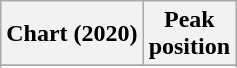<table class="wikitable plainrowheaders" style="text-align:center;">
<tr>
<th>Chart (2020)</th>
<th>Peak<br>position</th>
</tr>
<tr>
</tr>
<tr>
</tr>
</table>
